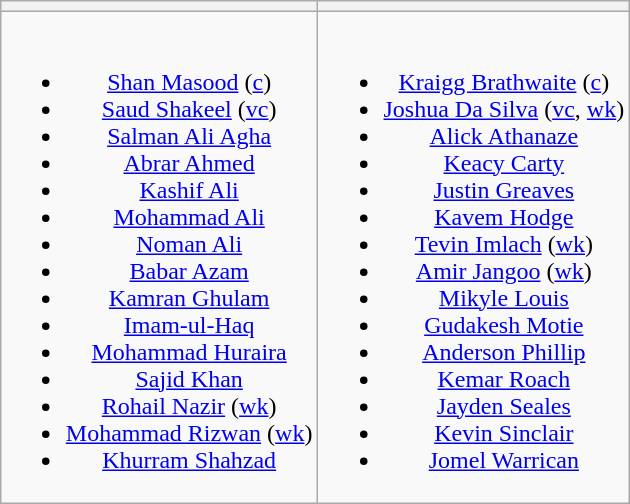<table class="wikitable" style="text-align:center;margin:auto">
<tr>
<th></th>
<th></th>
</tr>
<tr style="vertical-align:top">
<td><br><ul><li><a href='#'>Shan Masood</a> (<a href='#'>c</a>)</li><li><a href='#'>Saud Shakeel</a> (<a href='#'>vc</a>)</li><li><a href='#'>Salman Ali Agha</a></li><li><a href='#'>Abrar Ahmed</a></li><li><a href='#'>Kashif Ali</a></li><li><a href='#'>Mohammad Ali</a></li><li><a href='#'>Noman Ali</a></li><li><a href='#'>Babar Azam</a></li><li><a href='#'>Kamran Ghulam</a></li><li><a href='#'>Imam-ul-Haq</a></li><li><a href='#'>Mohammad Huraira</a></li><li><a href='#'>Sajid Khan</a></li><li><a href='#'>Rohail Nazir</a> (<a href='#'>wk</a>)</li><li><a href='#'>Mohammad Rizwan</a> (<a href='#'>wk</a>)</li><li><a href='#'>Khurram Shahzad</a></li></ul></td>
<td><br><ul><li><a href='#'>Kraigg Brathwaite</a> (<a href='#'>c</a>)</li><li><a href='#'>Joshua Da Silva</a> (<a href='#'>vc</a>, <a href='#'>wk</a>)</li><li><a href='#'>Alick Athanaze</a></li><li><a href='#'>Keacy Carty</a></li><li><a href='#'>Justin Greaves</a></li><li><a href='#'>Kavem Hodge</a></li><li><a href='#'>Tevin Imlach</a> (<a href='#'>wk</a>)</li><li><a href='#'>Amir Jangoo</a> (<a href='#'>wk</a>)</li><li><a href='#'>Mikyle Louis</a></li><li><a href='#'>Gudakesh Motie</a></li><li><a href='#'>Anderson Phillip</a></li><li><a href='#'>Kemar Roach</a></li><li><a href='#'>Jayden Seales</a></li><li><a href='#'>Kevin Sinclair</a></li><li><a href='#'>Jomel Warrican</a></li></ul></td>
</tr>
</table>
